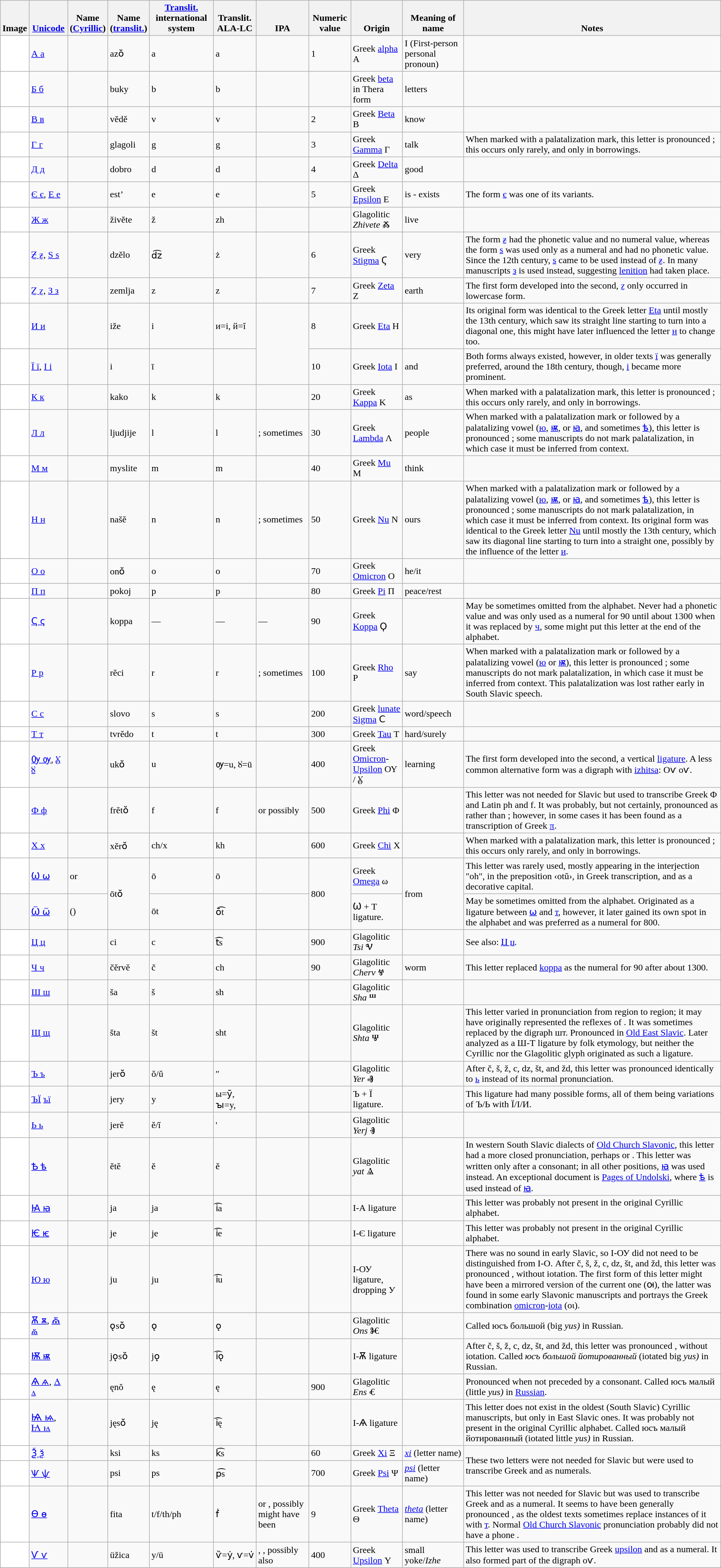<table class="wikitable Unicode sortable">
<tr valign=bottom>
<th>Image</th>
<th><a href='#'>Unicode</a></th>
<th>Name<br>(<a href='#'>Cyrillic</a>)</th>
<th>Name<br>(<a href='#'>translit.</a>)</th>
<th><a href='#'>Translit.</a> international system</th>
<th>Translit. ALA-LC</th>
<th>IPA</th>
<th>Numeric value</th>
<th>Origin</th>
<th>Meaning of name</th>
<th>Notes</th>
</tr>
<tr>
<td style="background: white;"></td>
<td><a href='#'>А а</a></td>
<td></td>
<td>azо̆</td>
<td>a</td>
<td>a</td>
<td></td>
<td>1</td>
<td>Greek <a href='#'>alpha</a> Α</td>
<td>I (First-person personal pronoun)</td>
<td></td>
</tr>
<tr>
<td style="background: white;"></td>
<td><a href='#'>Б б</a></td>
<td></td>
<td>buky</td>
<td>b</td>
<td>b</td>
<td></td>
<td></td>
<td>Greek <a href='#'>beta</a> in Thera form </td>
<td>letters</td>
<td></td>
</tr>
<tr>
<td style="background: white;"></td>
<td><a href='#'>В в</a></td>
<td></td>
<td>vědě</td>
<td>v</td>
<td>v</td>
<td></td>
<td>2</td>
<td>Greek <a href='#'>Beta</a> Β</td>
<td>know</td>
<td></td>
</tr>
<tr>
<td style="background: white;"></td>
<td><a href='#'>Г г</a></td>
<td></td>
<td>glagoli</td>
<td>g</td>
<td>g</td>
<td></td>
<td>3</td>
<td>Greek <a href='#'>Gamma</a> Γ</td>
<td>talk</td>
<td>When marked with a palatalization mark, this letter is pronounced ; this occurs only rarely, and only in borrowings.</td>
</tr>
<tr>
<td style="background: white;"></td>
<td><a href='#'>Д д</a></td>
<td></td>
<td>dobro</td>
<td>d</td>
<td>d</td>
<td></td>
<td>4</td>
<td>Greek <a href='#'>Delta</a> Δ</td>
<td>good</td>
<td></td>
</tr>
<tr>
<td style="background: white;"></td>
<td><a href='#'>Є є</a>, <a href='#'>Е е</a></td>
<td></td>
<td>est’</td>
<td>e</td>
<td>e</td>
<td></td>
<td>5</td>
<td>Greek <a href='#'>Epsilon</a> Ε</td>
<td>is - exists</td>
<td>The form <a href='#'>є</a> was one of its variants.</td>
</tr>
<tr>
<td style="background: white;"></td>
<td><a href='#'>Ж ж</a></td>
<td></td>
<td>živěte</td>
<td>ž</td>
<td>zh</td>
<td></td>
<td></td>
<td>Glagolitic <em>Zhivete</em> Ⰶ</td>
<td>live</td>
<td></td>
</tr>
<tr>
<td style="background: white;"></td>
<td><a href='#'>Ꙃ ꙃ</a>, <a href='#'>Ѕ ѕ</a></td>
<td></td>
<td>dzělo</td>
<td>d︠z︡</td>
<td>ż</td>
<td></td>
<td>6</td>
<td>Greek <a href='#'>Stigma</a> Ϛ</td>
<td>very</td>
<td>The form <a href='#'>ꙃ</a> had the phonetic value  and no numeral value, whereas the form <a href='#'>ѕ</a> was used only as a numeral and had no phonetic value. Since the 12th century, <a href='#'>ѕ</a> came to be used instead of <a href='#'>ꙃ</a>. In many manuscripts <a href='#'>з</a> is used instead, suggesting <a href='#'>lenition</a> had taken place.</td>
</tr>
<tr>
<td style="background: white;"></td>
<td><a href='#'>Ꙁ ꙁ</a>, <a href='#'>З з</a></td>
<td></td>
<td>zemlja</td>
<td>z</td>
<td>z</td>
<td></td>
<td>7</td>
<td>Greek <a href='#'>Zeta</a> Ζ</td>
<td>earth</td>
<td>The first form developed into the second, <a href='#'>ꙁ</a> only occurred in lowercase form.</td>
</tr>
<tr>
<td style="background: white;"></td>
<td><a href='#'>И и</a></td>
<td></td>
<td>iže</td>
<td>i</td>
<td>и=i, й=ĭ</td>
<td rowspan="2"></td>
<td>8</td>
<td>Greek <a href='#'>Eta</a> Η</td>
<td></td>
<td>Its original form was identical to the Greek letter <a href='#'>Eta</a> until mostly the 13th century, which saw its straight line starting to turn into a diagonal one, this might have later influenced the letter <a href='#'>н</a> to change too.</td>
</tr>
<tr>
<td style="background: white;"></td>
<td><a href='#'>Ї ї</a>, <a href='#'>І і</a></td>
<td></td>
<td>i</td>
<td>ī</td>
<td></td>
<td>10</td>
<td>Greek <a href='#'>Iota</a> Ι</td>
<td>and</td>
<td>Both forms always existed, however, in older texts <a href='#'>ї</a> was generally preferred, around the 18th century, though, <a href='#'>і</a> became more prominent.</td>
</tr>
<tr>
<td style="background: white;"></td>
<td><a href='#'>К к</a></td>
<td></td>
<td>kako</td>
<td>k</td>
<td>k</td>
<td></td>
<td>20</td>
<td>Greek <a href='#'>Kappa</a> Κ</td>
<td>as</td>
<td>When marked with a palatalization mark, this letter is pronounced ; this occurs only rarely, and only in borrowings.</td>
</tr>
<tr>
<td style="background: white;"></td>
<td><a href='#'>Л л</a></td>
<td></td>
<td>ljudjije</td>
<td>l</td>
<td>l</td>
<td>; sometimes </td>
<td>30</td>
<td>Greek <a href='#'>Lambda</a> Λ</td>
<td>people</td>
<td>When marked with a palatalization mark or followed by a palatalizing vowel (<a href='#'>ю</a>, <a href='#'>ѭ</a>, or <a href='#'>ꙗ</a>, and sometimes <a href='#'>ѣ</a>), this letter is pronounced ; some manuscripts do not mark palatalization, in which case it must be inferred from context.</td>
</tr>
<tr>
<td style="background: white;"></td>
<td><a href='#'>М м</a></td>
<td></td>
<td>myslite</td>
<td>m</td>
<td>m</td>
<td></td>
<td>40</td>
<td>Greek <a href='#'>Mu</a> Μ</td>
<td>think</td>
<td></td>
</tr>
<tr>
<td style="background: white;"></td>
<td><a href='#'>Н н</a></td>
<td></td>
<td>našĕ</td>
<td>n</td>
<td>n</td>
<td>; sometimes </td>
<td>50</td>
<td>Greek <a href='#'>Nu</a> Ν</td>
<td>ours</td>
<td>When marked with a palatalization mark or followed by a palatalizing vowel (<a href='#'>ю</a>, <a href='#'>ѭ</a>, or <a href='#'>ꙗ</a>, and sometimes <a href='#'>ѣ</a>), this letter is pronounced ; some manuscripts do not mark palatalization, in which case it must be inferred from context. Its original form was identical to the Greek letter <a href='#'>Nu</a> until mostly the 13th century, which saw its diagonal line starting to turn into a straight one, possibly by the influence of the letter <a href='#'>и</a>.</td>
</tr>
<tr>
<td style="background: white;"></td>
<td><a href='#'>О о</a></td>
<td></td>
<td>onо̆</td>
<td>o</td>
<td>o</td>
<td></td>
<td>70</td>
<td>Greek <a href='#'>Omicron</a> Ο</td>
<td>he/it</td>
<td></td>
</tr>
<tr>
<td style="background: white;"></td>
<td><a href='#'>П п</a></td>
<td></td>
<td>pokoj</td>
<td>p</td>
<td>p</td>
<td></td>
<td>80</td>
<td>Greek <a href='#'>Pi</a> Π</td>
<td>peace/rest</td>
<td></td>
</tr>
<tr>
<td style="background: white;"></td>
<td><a href='#'>Ҁ ҁ</a></td>
<td></td>
<td>koppa</td>
<td>—</td>
<td>—</td>
<td>—</td>
<td>90</td>
<td>Greek <a href='#'>Koppa</a> Ϙ</td>
<td></td>
<td>May be sometimes omitted from the alphabet. Never had a phonetic value and was only used as a numeral for 90 until about 1300 when it was replaced by <a href='#'>ч</a>, some might put this letter at the end of the alphabet.</td>
</tr>
<tr>
<td style="background: white;"></td>
<td><a href='#'>Р р</a></td>
<td></td>
<td>rĕci</td>
<td>r</td>
<td>r</td>
<td>; sometimes </td>
<td>100</td>
<td>Greek <a href='#'>Rho</a> Ρ</td>
<td>say</td>
<td>When marked with a palatalization mark or followed by a palatalizing vowel (<a href='#'>ю</a> or <a href='#'>ѭ</a>), this letter is pronounced ; some manuscripts do not mark palatalization, in which case it must be inferred from context. This palatalization was lost rather early in South Slavic speech.</td>
</tr>
<tr>
<td style="background: white;"></td>
<td><a href='#'>С с</a></td>
<td></td>
<td>slovo</td>
<td>s</td>
<td>s</td>
<td></td>
<td>200</td>
<td>Greek <a href='#'>lunate Sigma</a> Ϲ</td>
<td>word/speech</td>
<td></td>
</tr>
<tr>
<td style="background: white;"></td>
<td><a href='#'>Т т</a></td>
<td></td>
<td>tvrĕdo</td>
<td>t</td>
<td>t</td>
<td></td>
<td>300</td>
<td>Greek <a href='#'>Tau</a> Τ</td>
<td>hard/surely</td>
<td></td>
</tr>
<tr>
<td style="background: white;"></td>
<td><a href='#'>Ѹ ѹ</a>, <a href='#'>Ꙋ ꙋ</a></td>
<td></td>
<td>ukо̆</td>
<td>u</td>
<td>ѹ=u, ꙋ=ū</td>
<td></td>
<td>400</td>
<td>Greek <a href='#'>Omicron</a>-<a href='#'>Upsilon</a> ΟΥ / Ꙋ</td>
<td>learning</td>
<td>The first form developed into the second, a vertical <a href='#'>ligature</a>. A less common alternative form was a digraph with <a href='#'>izhitsa</a>: Оѵ оѵ.</td>
</tr>
<tr>
<td style="background: white;"></td>
<td><a href='#'>Ф ф</a></td>
<td></td>
<td>frĕtо̆</td>
<td>f</td>
<td>f</td>
<td> or possibly </td>
<td>500</td>
<td>Greek <a href='#'>Phi</a> Φ</td>
<td></td>
<td>This letter was not needed for Slavic but used to transcribe Greek Φ and Latin ph and f. It was probably, but not certainly, pronounced as  rather than ; however, in some cases it has been found as a transcription of Greek <a href='#'>π</a>.</td>
</tr>
<tr>
<td style="background: white;"></td>
<td><a href='#'>Х х</a></td>
<td></td>
<td>xěrо̆</td>
<td>ch/x</td>
<td>kh</td>
<td></td>
<td>600</td>
<td>Greek <a href='#'>Chi</a> Χ</td>
<td></td>
<td>When marked with a palatalization mark, this letter is pronounced ; this occurs only rarely, and only in borrowings.</td>
</tr>
<tr>
<td style="background: white;"></td>
<td><a href='#'>Ѡ ѡ</a></td>
<td> or </td>
<td rowspan="2">ōtо̆</td>
<td>ō</td>
<td>ō</td>
<td></td>
<td rowspan="2">800</td>
<td>Greek <a href='#'>Omega</a> ω</td>
<td rowspan="2">from</td>
<td>This letter was rarely used, mostly appearing in the interjection "oh", in the preposition ‹otŭ›, in Greek transcription, and as a decorative capital.</td>
</tr>
<tr>
<td></td>
<td><a href='#'>Ѿ ѿ</a></td>
<td> ()</td>
<td>ōt</td>
<td>ō͡t</td>
<td></td>
<td>Ѡ + Т ligature.</td>
<td>May be sometimes omitted from the alphabet. Originated as a ligature between <a href='#'>ѡ</a> and <a href='#'>т</a>, however, it later gained its own spot in the alphabet and was preferred as a numeral for 800.</td>
</tr>
<tr>
<td style="background: white;"></td>
<td><a href='#'>Ц ц</a></td>
<td></td>
<td>ci</td>
<td>c</td>
<td>t͡s</td>
<td></td>
<td>900</td>
<td>Glagolitic <em>Tsi</em> Ⱌ</td>
<td></td>
<td>See also: <a href='#'>Ꙡ ꙡ</a>.</td>
</tr>
<tr>
<td style="background: white;"></td>
<td><a href='#'>Ч ч</a></td>
<td></td>
<td>čĕrvĕ</td>
<td>č</td>
<td>ch</td>
<td></td>
<td>90</td>
<td>Glagolitic <em>Cherv</em> Ⱍ</td>
<td>worm</td>
<td>This letter replaced <a href='#'>koppa</a> as the numeral for 90 after about 1300.</td>
</tr>
<tr>
<td style="background: white;"></td>
<td><a href='#'>Ш ш</a></td>
<td></td>
<td>ša</td>
<td>š</td>
<td>sh</td>
<td></td>
<td></td>
<td>Glagolitic <em>Sha</em> Ⱎ</td>
<td></td>
<td></td>
</tr>
<tr>
<td style="background: white;"></td>
<td><a href='#'>Щ щ</a></td>
<td></td>
<td>šta</td>
<td>št</td>
<td>sht</td>
<td></td>
<td></td>
<td>Glagolitic <em>Shta</em> Ⱋ</td>
<td></td>
<td>This letter varied in pronunciation from region to region; it may have originally represented the reflexes of . It was sometimes replaced by the digraph шт. Pronounced  in <a href='#'>Old East Slavic</a>. Later analyzed as a Ш-Т ligature by folk etymology, but neither the Cyrillic nor the Glagolitic glyph originated as such a ligature.</td>
</tr>
<tr>
<td style="background: white;"></td>
<td><a href='#'>Ъ ъ</a></td>
<td></td>
<td>jerо̆</td>
<td>ŏ/ŭ</td>
<td>″</td>
<td></td>
<td></td>
<td>Glagolitic <em>Yer</em> Ⱏ</td>
<td></td>
<td>After č, š, ž, c, dz, št, and žd, this letter was pronounced identically to <a href='#'>ь</a> instead of its normal pronunciation.</td>
</tr>
<tr>
<td style="background: white;"></td>
<td><a href='#'>ЪЇ</a> <a href='#'>ъї</a></td>
<td></td>
<td>jery</td>
<td>y</td>
<td>ы=ȳ, ꙑ=y,</td>
<td></td>
<td></td>
<td>Ъ + Ї ligature.</td>
<td></td>
<td>This ligature had many possible forms, all of them being variations of Ъ/Ь with Ї/І/И.</td>
</tr>
<tr>
<td style="background: white;"></td>
<td><a href='#'>Ь ь</a></td>
<td></td>
<td>jerĕ</td>
<td>ĕ/ĭ</td>
<td>'</td>
<td></td>
<td></td>
<td>Glagolitic <em>Yerj</em> Ⱐ</td>
<td></td>
<td></td>
</tr>
<tr>
<td style="background: white;"></td>
<td><a href='#'>Ѣ ѣ</a></td>
<td></td>
<td>ětĕ</td>
<td>ě</td>
<td>ě</td>
<td></td>
<td></td>
<td>Glagolitic <em>yat</em> Ⱑ</td>
<td></td>
<td>In western South Slavic dialects of <a href='#'>Old Church Slavonic</a>, this letter had a more closed pronunciation, perhaps  or . This letter was written only after a consonant; in all other positions, <a href='#'>ꙗ</a> was used instead. An exceptional document is <a href='#'>Pages of Undolski</a>, where <a href='#'>ѣ</a> is used instead of <a href='#'>ꙗ</a>.</td>
</tr>
<tr>
<td style="background: white;"></td>
<td><a href='#'>Ꙗ ꙗ</a></td>
<td></td>
<td>ja</td>
<td>ja</td>
<td>i͡a</td>
<td></td>
<td></td>
<td>І-А ligature</td>
<td></td>
<td>This letter was probably not present in the original Cyrillic alphabet.</td>
</tr>
<tr>
<td style="background: white;"></td>
<td><a href='#'>Ѥ ѥ</a></td>
<td></td>
<td>je</td>
<td>je</td>
<td>i͡e</td>
<td></td>
<td></td>
<td>І-Є ligature</td>
<td></td>
<td>This letter was probably not present in the original Cyrillic alphabet.</td>
</tr>
<tr>
<td style="background: white;"></td>
<td><a href='#'>Ю ю</a></td>
<td></td>
<td>ju</td>
<td>ju</td>
<td>i͡u</td>
<td></td>
<td></td>
<td>І-ОУ ligature, dropping У</td>
<td></td>
<td>There was no  sound in early Slavic, so І-ОУ did not need to be distinguished from І-О. After č, š, ž, c, dz, št, and žd, this letter was pronounced , without iotation. The first form of this letter might have been a mirrored version of the current one (ꙕ), the latter was found in some early Slavonic manuscripts and portrays the Greek combination <a href='#'>omicron</a>-<a href='#'>iota</a> (οι).</td>
</tr>
<tr>
<td style="background: white;"></td>
<td><a href='#'>Ѫ ѫ</a>, <a href='#'>Ꙛ ꙛ</a></td>
<td></td>
<td>ǫsо̆</td>
<td>ǫ</td>
<td>ǫ</td>
<td></td>
<td></td>
<td>Glagolitic <em>Ons</em> Ⱘ</td>
<td></td>
<td>Called юсъ большой (big <em>yus)</em> in Russian.</td>
</tr>
<tr>
<td style="background: white;"></td>
<td><a href='#'>Ѭ ѭ</a></td>
<td></td>
<td>jǫsо̆</td>
<td>jǫ</td>
<td>i͡ǫ</td>
<td></td>
<td></td>
<td>І-Ѫ ligature</td>
<td></td>
<td>After č, š, ž, c, dz, št, and žd, this letter was pronounced , without iotation. Called <em>юсъ большой йотированный</em> (iotated big <em>yus)</em> in Russian.</td>
</tr>
<tr>
<td style="background: white;"></td>
<td><a href='#'>Ѧ ѧ</a>, <a href='#'>Ꙙ ꙙ</a></td>
<td></td>
<td>ęnŏ</td>
<td>ę</td>
<td>ę</td>
<td></td>
<td>900</td>
<td>Glagolitic <em>Ens</em> Ⱔ</td>
<td></td>
<td>Pronounced  when not preceded by a consonant. Called юсъ малый (little <em>yus)</em> in <a href='#'>Russian</a>.</td>
</tr>
<tr>
<td style="background: white;"></td>
<td><a href='#'>Ѩ ѩ</a>, <a href='#'>Ꙝ ꙝ</a></td>
<td></td>
<td>jęsо̆</td>
<td>ję</td>
<td>i͡ę</td>
<td></td>
<td></td>
<td>І-Ѧ ligature</td>
<td></td>
<td>This letter does not exist in the oldest (South Slavic) Cyrillic manuscripts, but only in East Slavic ones. It was probably not present in the original Cyrillic alphabet. Called юсъ малый йотированный (iotated little <em>yus)</em> in Russian.</td>
</tr>
<tr>
<td style="background: white;"></td>
<td><a href='#'>Ѯ ѯ</a></td>
<td></td>
<td>ksi</td>
<td>ks</td>
<td>k͡s</td>
<td></td>
<td>60</td>
<td>Greek <a href='#'>Xi</a> Ξ</td>
<td><a href='#'><em>xi</em></a> (letter name)</td>
<td rowspan="2">These two letters were not needed for Slavic but were used to transcribe Greek and as numerals.</td>
</tr>
<tr>
<td style="background: white;"></td>
<td><a href='#'>Ѱ ѱ</a></td>
<td></td>
<td>psi</td>
<td>ps</td>
<td>p͡s</td>
<td></td>
<td>700</td>
<td>Greek <a href='#'>Psi</a> Ψ</td>
<td><a href='#'><em>psi</em></a> (letter name)</td>
</tr>
<tr>
<td style="background: white;"></td>
<td><a href='#'>Ѳ ѳ</a></td>
<td></td>
<td>fita</td>
<td>t/f/th/ph</td>
<td>ḟ</td>
<td> or , possibly might have been </td>
<td>9</td>
<td>Greek <a href='#'>Theta</a> Θ</td>
<td><em><a href='#'>theta</a></em> (letter name)</td>
<td>This letter was not needed for Slavic but was used to transcribe Greek and as a numeral. It seems to have been generally pronounced , as the oldest texts sometimes replace instances of it with <a href='#'>т</a>. Normal <a href='#'>Old Church Slavonic</a> pronunciation probably did not have a phone .</td>
</tr>
<tr>
<td style="background: white;"></td>
<td><a href='#'>Ѵ ѵ</a></td>
<td></td>
<td>üžica</td>
<td>y/ü</td>
<td>ѷ=ẏ, ѵ=v̇</td>
<td>, , possibly also </td>
<td>400</td>
<td>Greek <a href='#'>Upsilon</a> Υ</td>
<td>small yoke/<em>Izhe</em></td>
<td>This letter was used to transcribe Greek <a href='#'>upsilon</a> and as a numeral. It also formed part of the digraph оѵ.</td>
</tr>
</table>
